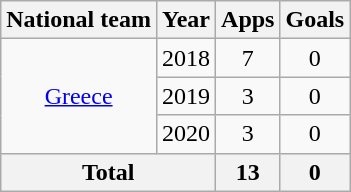<table class="wikitable" style="text-align:center">
<tr>
<th>National team</th>
<th>Year</th>
<th>Apps</th>
<th>Goals</th>
</tr>
<tr>
<td rowspan="3"><a href='#'>Greece</a></td>
<td>2018</td>
<td>7</td>
<td>0</td>
</tr>
<tr>
<td>2019</td>
<td>3</td>
<td>0</td>
</tr>
<tr>
<td>2020</td>
<td>3</td>
<td>0</td>
</tr>
<tr>
<th colspan="2">Total</th>
<th>13</th>
<th>0</th>
</tr>
</table>
